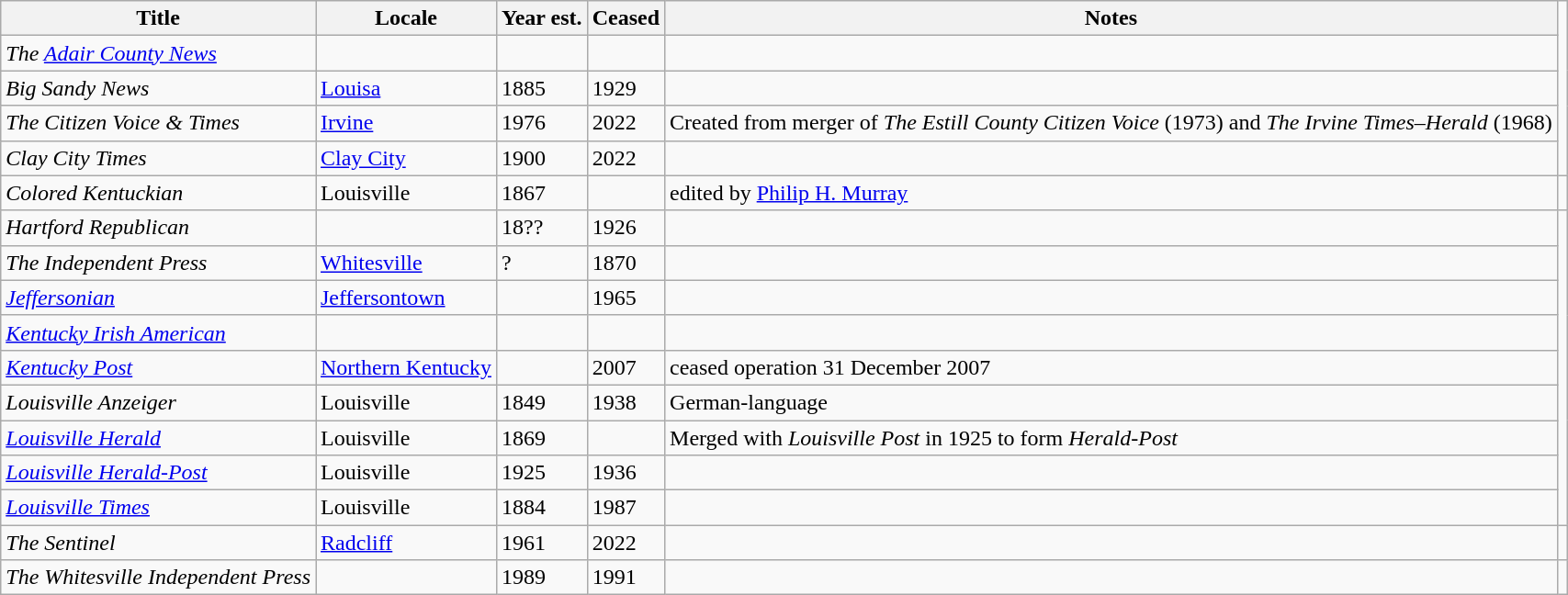<table class="wikitable sortable">
<tr>
<th>Title</th>
<th>Locale</th>
<th>Year est.</th>
<th>Ceased</th>
<th>Notes</th>
</tr>
<tr>
<td><em>The <a href='#'>Adair County News</a></em></td>
<td></td>
<td></td>
<td></td>
<td></td>
</tr>
<tr>
<td><em>Big Sandy News</em></td>
<td><a href='#'>Louisa</a></td>
<td>1885</td>
<td>1929</td>
<td></td>
</tr>
<tr>
<td><em>The Citizen Voice & Times</em></td>
<td><a href='#'>Irvine</a></td>
<td>1976</td>
<td>2022</td>
<td>Created from merger of <em>The Estill County Citizen Voice</em> (1973) and <em>The Irvine Times–Herald</em> (1968)</td>
</tr>
<tr>
<td><em>Clay City Times</em></td>
<td><a href='#'>Clay City</a></td>
<td>1900</td>
<td>2022</td>
<td></td>
</tr>
<tr>
<td><em>Colored Kentuckian</em></td>
<td>Louisville</td>
<td>1867</td>
<td></td>
<td>edited by <a href='#'>Philip H. Murray</a></td>
<td></td>
</tr>
<tr>
<td><em>Hartford Republican</em></td>
<td></td>
<td>18??</td>
<td>1926</td>
<td></td>
</tr>
<tr>
<td><em>The Independent Press</em></td>
<td><a href='#'>Whitesville</a></td>
<td>?</td>
<td>1870</td>
<td></td>
</tr>
<tr>
<td><em><a href='#'>Jeffersonian</a></em></td>
<td><a href='#'>Jeffersontown</a></td>
<td></td>
<td>1965</td>
<td></td>
</tr>
<tr>
<td><em><a href='#'>Kentucky Irish American</a></em></td>
<td></td>
<td></td>
<td></td>
<td></td>
</tr>
<tr>
<td><em><a href='#'>Kentucky Post</a></em></td>
<td><a href='#'>Northern Kentucky</a></td>
<td></td>
<td>2007</td>
<td>ceased operation 31 December 2007</td>
</tr>
<tr>
<td><em>Louisville Anzeiger</em></td>
<td>Louisville</td>
<td>1849</td>
<td>1938</td>
<td>German-language</td>
</tr>
<tr>
<td><em><a href='#'>Louisville Herald</a></em></td>
<td>Louisville</td>
<td>1869</td>
<td></td>
<td>Merged with <em>Louisville Post</em> in 1925 to form <em>Herald-Post</em></td>
</tr>
<tr>
<td><em><a href='#'>Louisville Herald-Post</a></em></td>
<td>Louisville</td>
<td>1925</td>
<td>1936</td>
<td></td>
</tr>
<tr>
<td><em><a href='#'>Louisville Times</a></em></td>
<td>Louisville</td>
<td>1884</td>
<td>1987</td>
<td></td>
</tr>
<tr>
<td><em>The Sentinel</em></td>
<td><a href='#'>Radcliff</a></td>
<td>1961</td>
<td>2022</td>
<td></td>
<td></td>
</tr>
<tr>
<td><em>The Whitesville Independent Press</em></td>
<td></td>
<td>1989</td>
<td>1991</td>
<td></td>
<td></td>
</tr>
</table>
